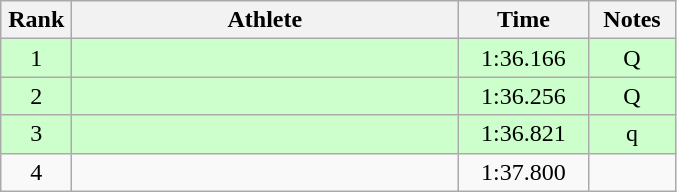<table class=wikitable style="text-align:center">
<tr>
<th width=40>Rank</th>
<th width=250>Athlete</th>
<th width=80>Time</th>
<th width=50>Notes</th>
</tr>
<tr bgcolor="ccffcc">
<td>1</td>
<td align=left></td>
<td>1:36.166</td>
<td>Q</td>
</tr>
<tr bgcolor="ccffcc">
<td>2</td>
<td align=left></td>
<td>1:36.256</td>
<td>Q</td>
</tr>
<tr bgcolor="ccffcc">
<td>3</td>
<td align=left></td>
<td>1:36.821</td>
<td>q</td>
</tr>
<tr>
<td>4</td>
<td align=left></td>
<td>1:37.800</td>
<td></td>
</tr>
</table>
